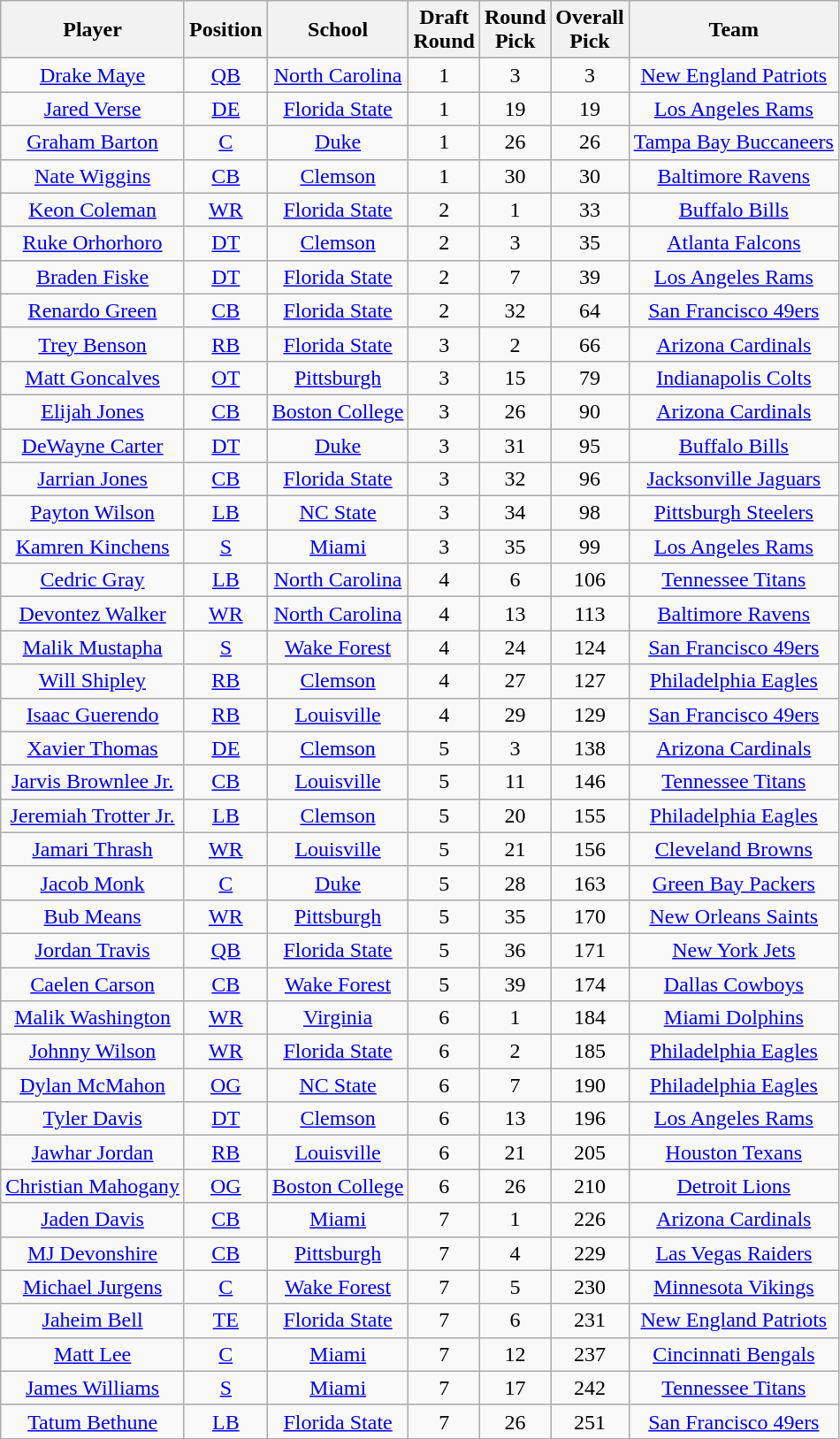<table class="wikitable sortable" border="1" style="text-align: center;">
<tr>
<th>Player</th>
<th>Position</th>
<th>School</th>
<th>Draft<br>Round</th>
<th>Round<br>Pick</th>
<th>Overall<br>Pick</th>
<th>Team</th>
</tr>
<tr>
<td><a href='#'>Drake Maye</a></td>
<td><a href='#'>QB</a></td>
<td><a href='#'>North Carolina</a></td>
<td>1</td>
<td>3</td>
<td>3</td>
<td><a href='#'>New England Patriots</a></td>
</tr>
<tr>
<td><a href='#'>Jared Verse</a></td>
<td><a href='#'>DE</a></td>
<td><a href='#'>Florida State</a></td>
<td>1</td>
<td>19</td>
<td>19</td>
<td><a href='#'>Los Angeles Rams</a></td>
</tr>
<tr>
<td><a href='#'>Graham Barton</a></td>
<td><a href='#'>C</a></td>
<td><a href='#'>Duke</a></td>
<td>1</td>
<td>26</td>
<td>26</td>
<td><a href='#'>Tampa Bay Buccaneers</a></td>
</tr>
<tr>
<td><a href='#'>Nate Wiggins</a></td>
<td><a href='#'>CB</a></td>
<td><a href='#'>Clemson</a></td>
<td>1</td>
<td>30</td>
<td>30</td>
<td><a href='#'>Baltimore Ravens</a></td>
</tr>
<tr>
<td><a href='#'>Keon Coleman</a></td>
<td><a href='#'>WR</a></td>
<td><a href='#'>Florida State</a></td>
<td>2</td>
<td>1</td>
<td>33</td>
<td><a href='#'>Buffalo Bills</a></td>
</tr>
<tr>
<td><a href='#'>Ruke Orhorhoro</a></td>
<td><a href='#'>DT</a></td>
<td><a href='#'>Clemson</a></td>
<td>2</td>
<td>3</td>
<td>35</td>
<td><a href='#'>Atlanta Falcons</a></td>
</tr>
<tr>
<td><a href='#'>Braden Fiske</a></td>
<td><a href='#'>DT</a></td>
<td><a href='#'>Florida State</a></td>
<td>2</td>
<td>7</td>
<td>39</td>
<td><a href='#'>Los Angeles Rams</a></td>
</tr>
<tr>
<td><a href='#'>Renardo Green</a></td>
<td><a href='#'>CB</a></td>
<td><a href='#'>Florida State</a></td>
<td>2</td>
<td>32</td>
<td>64</td>
<td><a href='#'>San Francisco 49ers</a></td>
</tr>
<tr>
<td><a href='#'>Trey Benson</a></td>
<td><a href='#'>RB</a></td>
<td><a href='#'>Florida State</a></td>
<td>3</td>
<td>2</td>
<td>66</td>
<td><a href='#'>Arizona Cardinals</a></td>
</tr>
<tr>
<td><a href='#'>Matt Goncalves</a></td>
<td><a href='#'>OT</a></td>
<td><a href='#'>Pittsburgh</a></td>
<td>3</td>
<td>15</td>
<td>79</td>
<td><a href='#'>Indianapolis Colts</a></td>
</tr>
<tr>
<td><a href='#'>Elijah Jones</a></td>
<td><a href='#'>CB</a></td>
<td><a href='#'>Boston College</a></td>
<td>3</td>
<td>26</td>
<td>90</td>
<td><a href='#'>Arizona Cardinals</a></td>
</tr>
<tr>
<td><a href='#'>DeWayne Carter</a></td>
<td><a href='#'>DT</a></td>
<td><a href='#'>Duke</a></td>
<td>3</td>
<td>31</td>
<td>95</td>
<td><a href='#'>Buffalo Bills</a></td>
</tr>
<tr>
<td><a href='#'>Jarrian Jones</a></td>
<td><a href='#'>CB</a></td>
<td><a href='#'>Florida State</a></td>
<td>3</td>
<td>32</td>
<td>96</td>
<td><a href='#'>Jacksonville Jaguars</a></td>
</tr>
<tr>
<td><a href='#'>Payton Wilson</a></td>
<td><a href='#'>LB</a></td>
<td><a href='#'>NC State</a></td>
<td>3</td>
<td>34</td>
<td>98</td>
<td><a href='#'>Pittsburgh Steelers</a></td>
</tr>
<tr>
<td><a href='#'>Kamren Kinchens</a></td>
<td><a href='#'>S</a></td>
<td><a href='#'>Miami</a></td>
<td>3</td>
<td>35</td>
<td>99</td>
<td><a href='#'>Los Angeles Rams</a></td>
</tr>
<tr>
<td><a href='#'>Cedric Gray</a></td>
<td><a href='#'>LB</a></td>
<td><a href='#'>North Carolina</a></td>
<td>4</td>
<td>6</td>
<td>106</td>
<td><a href='#'>Tennessee Titans</a></td>
</tr>
<tr>
<td><a href='#'>Devontez Walker</a></td>
<td><a href='#'>WR</a></td>
<td><a href='#'>North Carolina</a></td>
<td>4</td>
<td>13</td>
<td>113</td>
<td><a href='#'>Baltimore Ravens</a></td>
</tr>
<tr>
<td><a href='#'>Malik Mustapha</a></td>
<td><a href='#'>S</a></td>
<td><a href='#'>Wake Forest</a></td>
<td>4</td>
<td>24</td>
<td>124</td>
<td><a href='#'>San Francisco 49ers</a></td>
</tr>
<tr>
<td><a href='#'>Will Shipley</a></td>
<td><a href='#'>RB</a></td>
<td><a href='#'>Clemson</a></td>
<td>4</td>
<td>27</td>
<td>127</td>
<td><a href='#'>Philadelphia Eagles</a></td>
</tr>
<tr>
<td><a href='#'>Isaac Guerendo</a></td>
<td><a href='#'>RB</a></td>
<td><a href='#'>Louisville</a></td>
<td>4</td>
<td>29</td>
<td>129</td>
<td><a href='#'>San Francisco 49ers</a></td>
</tr>
<tr>
<td><a href='#'>Xavier Thomas</a></td>
<td><a href='#'>DE</a></td>
<td><a href='#'>Clemson</a></td>
<td>5</td>
<td>3</td>
<td>138</td>
<td><a href='#'>Arizona Cardinals</a></td>
</tr>
<tr>
<td><a href='#'>Jarvis Brownlee Jr.</a></td>
<td><a href='#'>CB</a></td>
<td><a href='#'>Louisville</a></td>
<td>5</td>
<td>11</td>
<td>146</td>
<td><a href='#'>Tennessee Titans</a></td>
</tr>
<tr>
<td><a href='#'>Jeremiah Trotter Jr.</a></td>
<td><a href='#'>LB</a></td>
<td><a href='#'>Clemson</a></td>
<td>5</td>
<td>20</td>
<td>155</td>
<td><a href='#'>Philadelphia Eagles</a></td>
</tr>
<tr>
<td><a href='#'>Jamari Thrash</a></td>
<td><a href='#'>WR</a></td>
<td><a href='#'>Louisville</a></td>
<td>5</td>
<td>21</td>
<td>156</td>
<td><a href='#'>Cleveland Browns</a></td>
</tr>
<tr>
<td><a href='#'>Jacob Monk</a></td>
<td><a href='#'>C</a></td>
<td><a href='#'>Duke</a></td>
<td>5</td>
<td>28</td>
<td>163</td>
<td><a href='#'>Green Bay Packers</a></td>
</tr>
<tr>
<td><a href='#'>Bub Means</a></td>
<td><a href='#'>WR</a></td>
<td><a href='#'>Pittsburgh</a></td>
<td>5</td>
<td>35</td>
<td>170</td>
<td><a href='#'>New Orleans Saints</a></td>
</tr>
<tr>
<td><a href='#'>Jordan Travis</a></td>
<td><a href='#'>QB</a></td>
<td><a href='#'>Florida State</a></td>
<td>5</td>
<td>36</td>
<td>171</td>
<td><a href='#'>New York Jets</a></td>
</tr>
<tr>
<td><a href='#'>Caelen Carson</a></td>
<td><a href='#'>CB</a></td>
<td><a href='#'>Wake Forest</a></td>
<td>5</td>
<td>39</td>
<td>174</td>
<td><a href='#'>Dallas Cowboys</a></td>
</tr>
<tr>
<td><a href='#'>Malik Washington</a></td>
<td><a href='#'>WR</a></td>
<td><a href='#'>Virginia</a></td>
<td>6</td>
<td>1</td>
<td>184</td>
<td><a href='#'>Miami Dolphins</a></td>
</tr>
<tr>
<td><a href='#'>Johnny Wilson</a></td>
<td><a href='#'>WR</a></td>
<td><a href='#'>Florida State</a></td>
<td>6</td>
<td>2</td>
<td>185</td>
<td><a href='#'>Philadelphia Eagles</a></td>
</tr>
<tr>
<td><a href='#'>Dylan McMahon</a></td>
<td><a href='#'>OG</a></td>
<td><a href='#'>NC State</a></td>
<td>6</td>
<td>7</td>
<td>190</td>
<td><a href='#'>Philadelphia Eagles</a></td>
</tr>
<tr>
<td><a href='#'>Tyler Davis</a></td>
<td><a href='#'>DT</a></td>
<td><a href='#'>Clemson</a></td>
<td>6</td>
<td>13</td>
<td>196</td>
<td><a href='#'>Los Angeles Rams</a></td>
</tr>
<tr>
<td><a href='#'>Jawhar Jordan</a></td>
<td><a href='#'>RB</a></td>
<td><a href='#'>Louisville</a></td>
<td>6</td>
<td>21</td>
<td>205</td>
<td><a href='#'>Houston Texans</a></td>
</tr>
<tr>
<td><a href='#'>Christian Mahogany</a></td>
<td><a href='#'>OG</a></td>
<td><a href='#'>Boston College</a></td>
<td>6</td>
<td>26</td>
<td>210</td>
<td><a href='#'>Detroit Lions</a></td>
</tr>
<tr>
<td><a href='#'>Jaden Davis</a></td>
<td><a href='#'>CB</a></td>
<td><a href='#'>Miami</a></td>
<td>7</td>
<td>1</td>
<td>226</td>
<td><a href='#'>Arizona Cardinals</a></td>
</tr>
<tr>
<td><a href='#'>MJ Devonshire</a></td>
<td><a href='#'>CB</a></td>
<td><a href='#'>Pittsburgh</a></td>
<td>7</td>
<td>4</td>
<td>229</td>
<td><a href='#'>Las Vegas Raiders</a></td>
</tr>
<tr>
<td><a href='#'>Michael Jurgens</a></td>
<td><a href='#'>C</a></td>
<td><a href='#'>Wake Forest</a></td>
<td>7</td>
<td>5</td>
<td>230</td>
<td><a href='#'>Minnesota Vikings</a></td>
</tr>
<tr>
<td><a href='#'>Jaheim Bell</a></td>
<td><a href='#'>TE</a></td>
<td><a href='#'>Florida State</a></td>
<td>7</td>
<td>6</td>
<td>231</td>
<td><a href='#'>New England Patriots</a></td>
</tr>
<tr>
<td><a href='#'>Matt Lee</a></td>
<td><a href='#'>C</a></td>
<td><a href='#'>Miami</a></td>
<td>7</td>
<td>12</td>
<td>237</td>
<td><a href='#'>Cincinnati Bengals</a></td>
</tr>
<tr>
<td><a href='#'>James Williams</a></td>
<td><a href='#'>S</a></td>
<td><a href='#'>Miami</a></td>
<td>7</td>
<td>17</td>
<td>242</td>
<td><a href='#'>Tennessee Titans</a></td>
</tr>
<tr>
<td><a href='#'>Tatum Bethune</a></td>
<td><a href='#'>LB</a></td>
<td><a href='#'>Florida State</a></td>
<td>7</td>
<td>26</td>
<td>251</td>
<td><a href='#'>San Francisco 49ers</a></td>
</tr>
</table>
